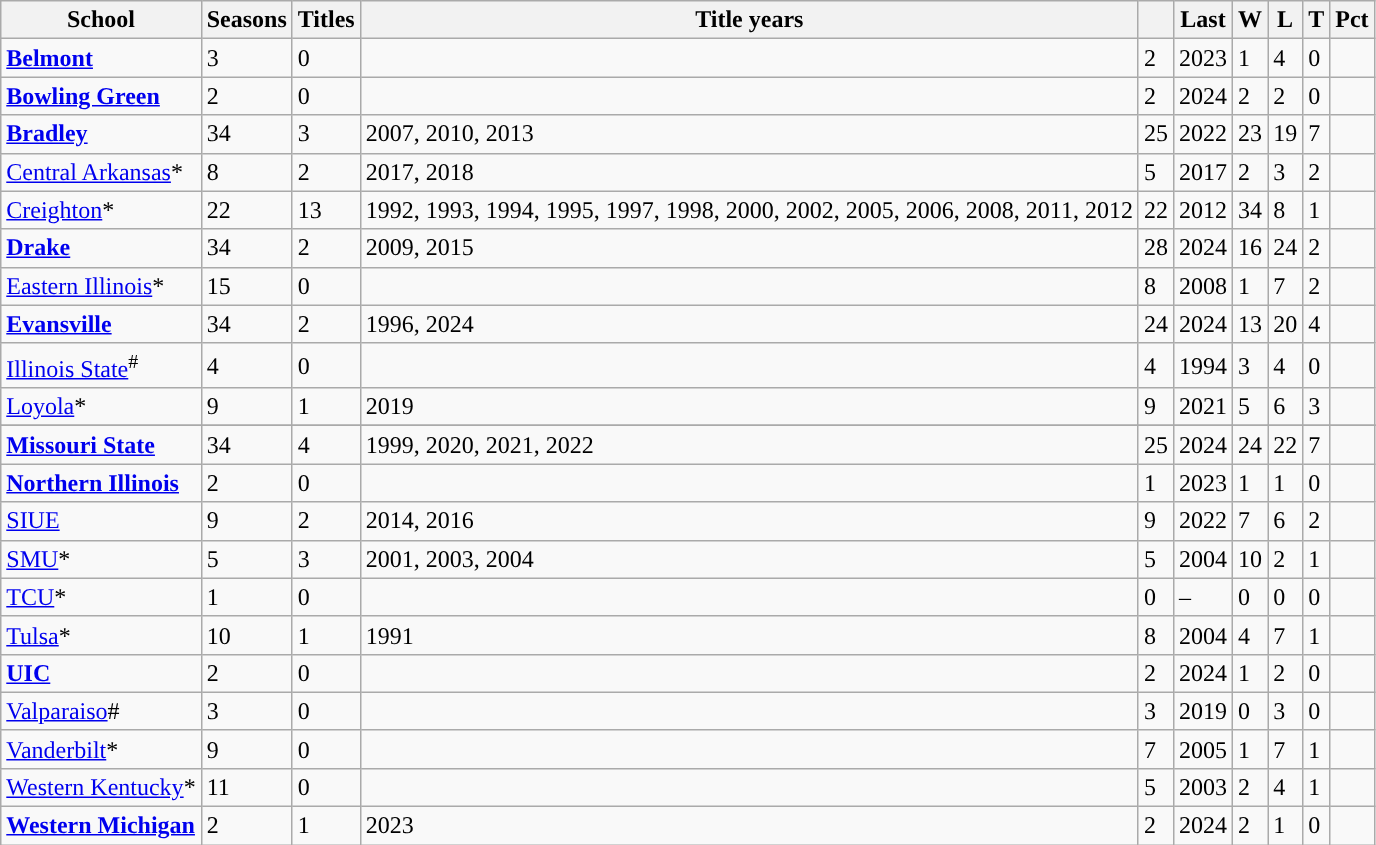<table class="wikitable sortable">
<tr>
<th width=px>School</th>
<th width=px>Seasons</th>
<th width=px>Titles</th>
<th width=px>Title years</th>
<th width=px></th>
<th width=px>Last</th>
<th width=px>W</th>
<th width=px>L</th>
<th width=px>T</th>
<th width=px>Pct</th>
</tr>
<tr>
<td align=left><strong><a href='#'>Belmont</a></strong> </td>
<td>3</td>
<td>0</td>
<td align=left></td>
<td>2</td>
<td>2023</td>
<td>1</td>
<td>4</td>
<td>0</td>
<td></td>
</tr>
<tr>
<td align=left><strong><a href='#'>Bowling Green</a></strong></td>
<td>2</td>
<td>0</td>
<td align=left></td>
<td>2</td>
<td>2024</td>
<td>2</td>
<td>2</td>
<td>0</td>
<td></td>
</tr>
<tr>
<td align=left><strong><a href='#'>Bradley</a></strong> </td>
<td>34</td>
<td>3</td>
<td align=left>2007, 2010, 2013</td>
<td>25</td>
<td>2022</td>
<td>23</td>
<td>19</td>
<td>7</td>
<td></td>
</tr>
<tr>
<td align=left><a href='#'>Central Arkansas</a>* </td>
<td>8</td>
<td>2</td>
<td align=left>2017, 2018</td>
<td>5</td>
<td>2017</td>
<td>2</td>
<td>3</td>
<td>2</td>
<td></td>
</tr>
<tr>
<td align=left><a href='#'>Creighton</a>* </td>
<td>22</td>
<td>13</td>
<td align=left>1992, 1993, 1994, 1995, 1997, 1998, 2000, 2002, 2005, 2006, 2008, 2011, 2012</td>
<td>22</td>
<td>2012</td>
<td>34</td>
<td>8</td>
<td>1</td>
<td></td>
</tr>
<tr>
<td align=left><strong><a href='#'>Drake</a></strong> </td>
<td>34</td>
<td>2</td>
<td align=left>2009, 2015</td>
<td>28</td>
<td>2024</td>
<td>16</td>
<td>24</td>
<td>2</td>
<td></td>
</tr>
<tr>
<td align=left><a href='#'>Eastern Illinois</a>* </td>
<td>15</td>
<td>0</td>
<td align=left></td>
<td>8</td>
<td>2008</td>
<td>1</td>
<td>7</td>
<td>2</td>
<td></td>
</tr>
<tr>
<td align=left><strong><a href='#'>Evansville</a></strong> </td>
<td>34</td>
<td>2</td>
<td align=left>1996, 2024</td>
<td>24</td>
<td>2024</td>
<td>13</td>
<td>20</td>
<td>4</td>
<td></td>
</tr>
<tr>
<td align=left><a href='#'>Illinois State</a><sup>#</sup> </td>
<td>4</td>
<td>0</td>
<td align=left></td>
<td>4</td>
<td>1994</td>
<td>3</td>
<td>4</td>
<td>0</td>
<td></td>
</tr>
<tr>
<td align=left><a href='#'>Loyola</a>* </td>
<td>9</td>
<td>1</td>
<td align=left>2019</td>
<td>9</td>
<td>2021</td>
<td>5</td>
<td>6</td>
<td>3</td>
<td></td>
</tr>
<tr>
</tr>
<tr>
<td align=left><strong><a href='#'>Missouri State</a></strong> </td>
<td>34</td>
<td>4</td>
<td align=left>1999, 2020, 2021, 2022</td>
<td>25</td>
<td>2024</td>
<td>24</td>
<td>22</td>
<td>7</td>
<td></td>
</tr>
<tr>
<td align=left><strong><a href='#'>Northern Illinois</a></strong></td>
<td>2</td>
<td>0</td>
<td align=left></td>
<td>1</td>
<td>2023</td>
<td>1</td>
<td>1</td>
<td>0</td>
<td></td>
</tr>
<tr>
<td align=left><a href='#'>SIUE</a></td>
<td>9</td>
<td>2</td>
<td align=left>2014, 2016</td>
<td>9</td>
<td>2022</td>
<td>7</td>
<td>6</td>
<td>2</td>
<td></td>
</tr>
<tr>
<td align=left><a href='#'>SMU</a>* </td>
<td>5</td>
<td>3</td>
<td align=left>2001, 2003, 2004</td>
<td>5</td>
<td>2004</td>
<td>10</td>
<td>2</td>
<td>1</td>
<td></td>
</tr>
<tr>
<td align=left><a href='#'>TCU</a>* </td>
<td>1</td>
<td>0</td>
<td align=left></td>
<td>0</td>
<td>–</td>
<td>0</td>
<td>0</td>
<td>0</td>
<td></td>
</tr>
<tr>
<td align=left><a href='#'>Tulsa</a>* </td>
<td>10</td>
<td>1</td>
<td align=left>1991</td>
<td>8</td>
<td>2004</td>
<td>4</td>
<td>7</td>
<td>1</td>
<td></td>
</tr>
<tr>
<td align=left><strong><a href='#'>UIC</a></strong></td>
<td>2</td>
<td>0</td>
<td align=left></td>
<td>2</td>
<td>2024</td>
<td>1</td>
<td>2</td>
<td>0</td>
<td></td>
</tr>
<tr>
<td align=left><a href='#'>Valparaiso</a># </td>
<td>3</td>
<td>0</td>
<td align=left></td>
<td>3</td>
<td>2019</td>
<td>0</td>
<td>3</td>
<td>0</td>
<td></td>
</tr>
<tr>
<td align=left><a href='#'>Vanderbilt</a>* </td>
<td>9</td>
<td>0</td>
<td align=left></td>
<td>7</td>
<td>2005</td>
<td>1</td>
<td>7</td>
<td>1</td>
<td></td>
</tr>
<tr>
<td align=left><a href='#'>Western Kentucky</a>* </td>
<td>11</td>
<td>0</td>
<td align=left></td>
<td>5</td>
<td>2003</td>
<td>2</td>
<td>4</td>
<td>1</td>
<td></td>
</tr>
<tr>
<td align=left><strong><a href='#'>Western Michigan</a></strong></td>
<td>2</td>
<td>1</td>
<td align=left>2023</td>
<td>2</td>
<td>2024</td>
<td>2</td>
<td>1</td>
<td>0</td>
<td></td>
</tr>
</table>
